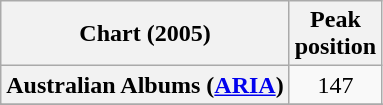<table class="wikitable sortable plainrowheaders" style="text-align:center">
<tr>
<th scope="col">Chart (2005)</th>
<th scope="col">Peak<br>position</th>
</tr>
<tr>
<th scope="row">Australian Albums (<a href='#'>ARIA</a>)</th>
<td>147</td>
</tr>
<tr>
</tr>
<tr>
</tr>
<tr>
</tr>
<tr>
</tr>
</table>
